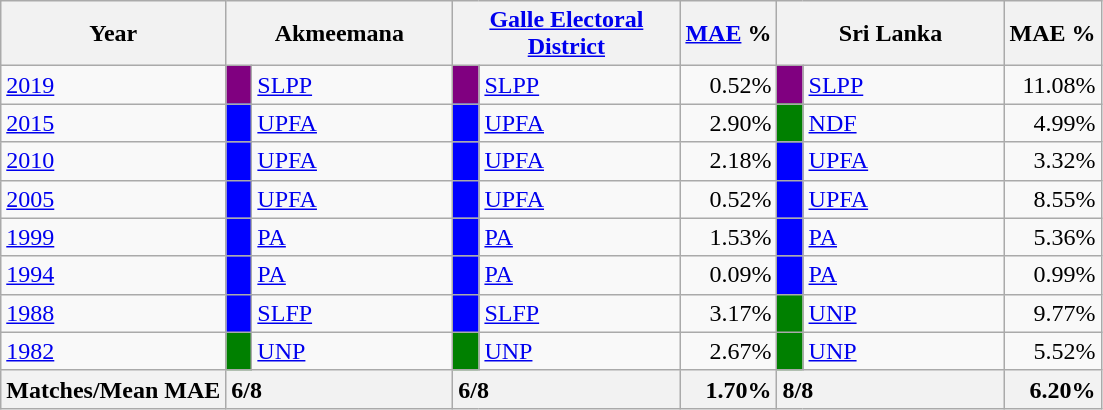<table class="wikitable">
<tr>
<th>Year</th>
<th colspan="2" width="144px">Akmeemana</th>
<th colspan="2" width="144px"><a href='#'>Galle Electoral District</a></th>
<th><a href='#'>MAE</a> %</th>
<th colspan="2" width="144px">Sri Lanka</th>
<th>MAE %</th>
</tr>
<tr>
<td><a href='#'>2019</a></td>
<td style="background-color:purple;" width="10px"></td>
<td style="text-align:left;"><a href='#'>SLPP</a></td>
<td style="background-color:purple;" width="10px"></td>
<td style="text-align:left;"><a href='#'>SLPP</a></td>
<td style="text-align:right;">0.52%</td>
<td style="background-color:purple;" width="10px"></td>
<td style="text-align:left;"><a href='#'>SLPP</a></td>
<td style="text-align:right;">11.08%</td>
</tr>
<tr>
<td><a href='#'>2015</a></td>
<td style="background-color:blue;" width="10px"></td>
<td style="text-align:left;"><a href='#'>UPFA</a></td>
<td style="background-color:blue;" width="10px"></td>
<td style="text-align:left;"><a href='#'>UPFA</a></td>
<td style="text-align:right;">2.90%</td>
<td style="background-color:green;" width="10px"></td>
<td style="text-align:left;"><a href='#'>NDF</a></td>
<td style="text-align:right;">4.99%</td>
</tr>
<tr>
<td><a href='#'>2010</a></td>
<td style="background-color:blue;" width="10px"></td>
<td style="text-align:left;"><a href='#'>UPFA</a></td>
<td style="background-color:blue;" width="10px"></td>
<td style="text-align:left;"><a href='#'>UPFA</a></td>
<td style="text-align:right;">2.18%</td>
<td style="background-color:blue;" width="10px"></td>
<td style="text-align:left;"><a href='#'>UPFA</a></td>
<td style="text-align:right;">3.32%</td>
</tr>
<tr>
<td><a href='#'>2005</a></td>
<td style="background-color:blue;" width="10px"></td>
<td style="text-align:left;"><a href='#'>UPFA</a></td>
<td style="background-color:blue;" width="10px"></td>
<td style="text-align:left;"><a href='#'>UPFA</a></td>
<td style="text-align:right;">0.52%</td>
<td style="background-color:blue;" width="10px"></td>
<td style="text-align:left;"><a href='#'>UPFA</a></td>
<td style="text-align:right;">8.55%</td>
</tr>
<tr>
<td><a href='#'>1999</a></td>
<td style="background-color:blue;" width="10px"></td>
<td style="text-align:left;"><a href='#'>PA</a></td>
<td style="background-color:blue;" width="10px"></td>
<td style="text-align:left;"><a href='#'>PA</a></td>
<td style="text-align:right;">1.53%</td>
<td style="background-color:blue;" width="10px"></td>
<td style="text-align:left;"><a href='#'>PA</a></td>
<td style="text-align:right;">5.36%</td>
</tr>
<tr>
<td><a href='#'>1994</a></td>
<td style="background-color:blue;" width="10px"></td>
<td style="text-align:left;"><a href='#'>PA</a></td>
<td style="background-color:blue;" width="10px"></td>
<td style="text-align:left;"><a href='#'>PA</a></td>
<td style="text-align:right;">0.09%</td>
<td style="background-color:blue;" width="10px"></td>
<td style="text-align:left;"><a href='#'>PA</a></td>
<td style="text-align:right;">0.99%</td>
</tr>
<tr>
<td><a href='#'>1988</a></td>
<td style="background-color:blue;" width="10px"></td>
<td style="text-align:left;"><a href='#'>SLFP</a></td>
<td style="background-color:blue;" width="10px"></td>
<td style="text-align:left;"><a href='#'>SLFP</a></td>
<td style="text-align:right;">3.17%</td>
<td style="background-color:green;" width="10px"></td>
<td style="text-align:left;"><a href='#'>UNP</a></td>
<td style="text-align:right;">9.77%</td>
</tr>
<tr>
<td><a href='#'>1982</a></td>
<td style="background-color:green;" width="10px"></td>
<td style="text-align:left;"><a href='#'>UNP</a></td>
<td style="background-color:green;" width="10px"></td>
<td style="text-align:left;"><a href='#'>UNP</a></td>
<td style="text-align:right;">2.67%</td>
<td style="background-color:green;" width="10px"></td>
<td style="text-align:left;"><a href='#'>UNP</a></td>
<td style="text-align:right;">5.52%</td>
</tr>
<tr>
<th>Matches/Mean MAE</th>
<th style="text-align:left;"colspan="2" width="144px">6/8</th>
<th style="text-align:left;"colspan="2" width="144px">6/8</th>
<th style="text-align:right;">1.70%</th>
<th style="text-align:left;"colspan="2" width="144px">8/8</th>
<th style="text-align:right;">6.20%</th>
</tr>
</table>
